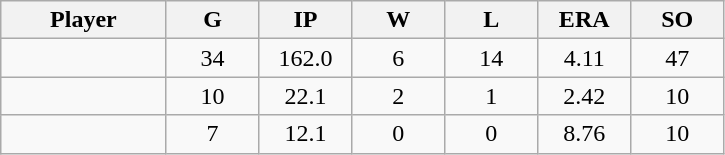<table class="wikitable sortable">
<tr>
<th bgcolor="#DDDDFF" width="16%">Player</th>
<th bgcolor="#DDDDFF" width="9%">G</th>
<th bgcolor="#DDDDFF" width="9%">IP</th>
<th bgcolor="#DDDDFF" width="9%">W</th>
<th bgcolor="#DDDDFF" width="9%">L</th>
<th bgcolor="#DDDDFF" width="9%">ERA</th>
<th bgcolor="#DDDDFF" width="9%">SO</th>
</tr>
<tr align="center">
<td></td>
<td>34</td>
<td>162.0</td>
<td>6</td>
<td>14</td>
<td>4.11</td>
<td>47</td>
</tr>
<tr align="center">
<td></td>
<td>10</td>
<td>22.1</td>
<td>2</td>
<td>1</td>
<td>2.42</td>
<td>10</td>
</tr>
<tr align="center">
<td></td>
<td>7</td>
<td>12.1</td>
<td>0</td>
<td>0</td>
<td>8.76</td>
<td>10</td>
</tr>
</table>
